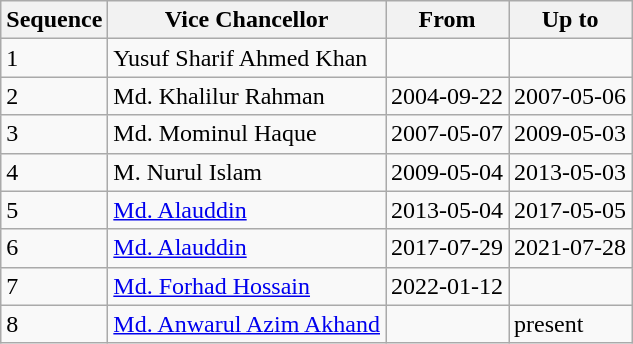<table class="wikitable" border="1">
<tr>
<th>Sequence</th>
<th>Vice Chancellor</th>
<th>From</th>
<th>Up to</th>
</tr>
<tr>
<td>1</td>
<td>Yusuf Sharif Ahmed Khan</td>
<td></td>
<td></td>
</tr>
<tr>
<td>2</td>
<td>Md. Khalilur Rahman</td>
<td>2004-09-22</td>
<td>2007-05-06</td>
</tr>
<tr>
<td>3</td>
<td>Md. Mominul Haque</td>
<td>2007-05-07</td>
<td>2009-05-03</td>
</tr>
<tr>
<td>4</td>
<td>M. Nurul Islam</td>
<td>2009-05-04</td>
<td>2013-05-03</td>
</tr>
<tr>
<td>5</td>
<td><a href='#'>Md. Alauddin</a></td>
<td>2013-05-04</td>
<td>2017-05-05</td>
</tr>
<tr>
<td>6</td>
<td><a href='#'>Md. Alauddin</a></td>
<td>2017-07-29</td>
<td>2021-07-28</td>
</tr>
<tr>
<td>7</td>
<td><a href='#'>Md. Forhad Hossain</a></td>
<td>2022-01-12</td>
<td></td>
</tr>
<tr>
<td>8</td>
<td><a href='#'>Md. Anwarul Azim Akhand</a></td>
<td></td>
<td>present</td>
</tr>
</table>
